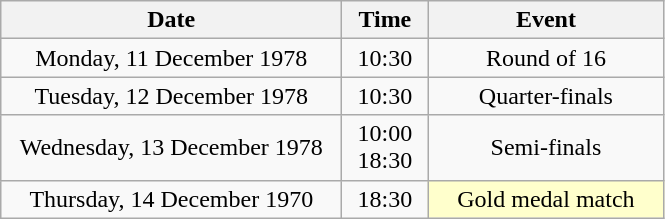<table class = "wikitable" style="text-align:center;">
<tr>
<th width=220>Date</th>
<th width=50>Time</th>
<th width=150>Event</th>
</tr>
<tr>
<td>Monday, 11 December 1978</td>
<td>10:30</td>
<td>Round of 16</td>
</tr>
<tr>
<td>Tuesday, 12 December 1978</td>
<td>10:30</td>
<td>Quarter-finals</td>
</tr>
<tr>
<td>Wednesday, 13 December 1978</td>
<td>10:00<br>18:30</td>
<td>Semi-finals</td>
</tr>
<tr>
<td>Thursday, 14 December 1970</td>
<td>18:30</td>
<td bgcolor=ffffcc>Gold medal match</td>
</tr>
</table>
